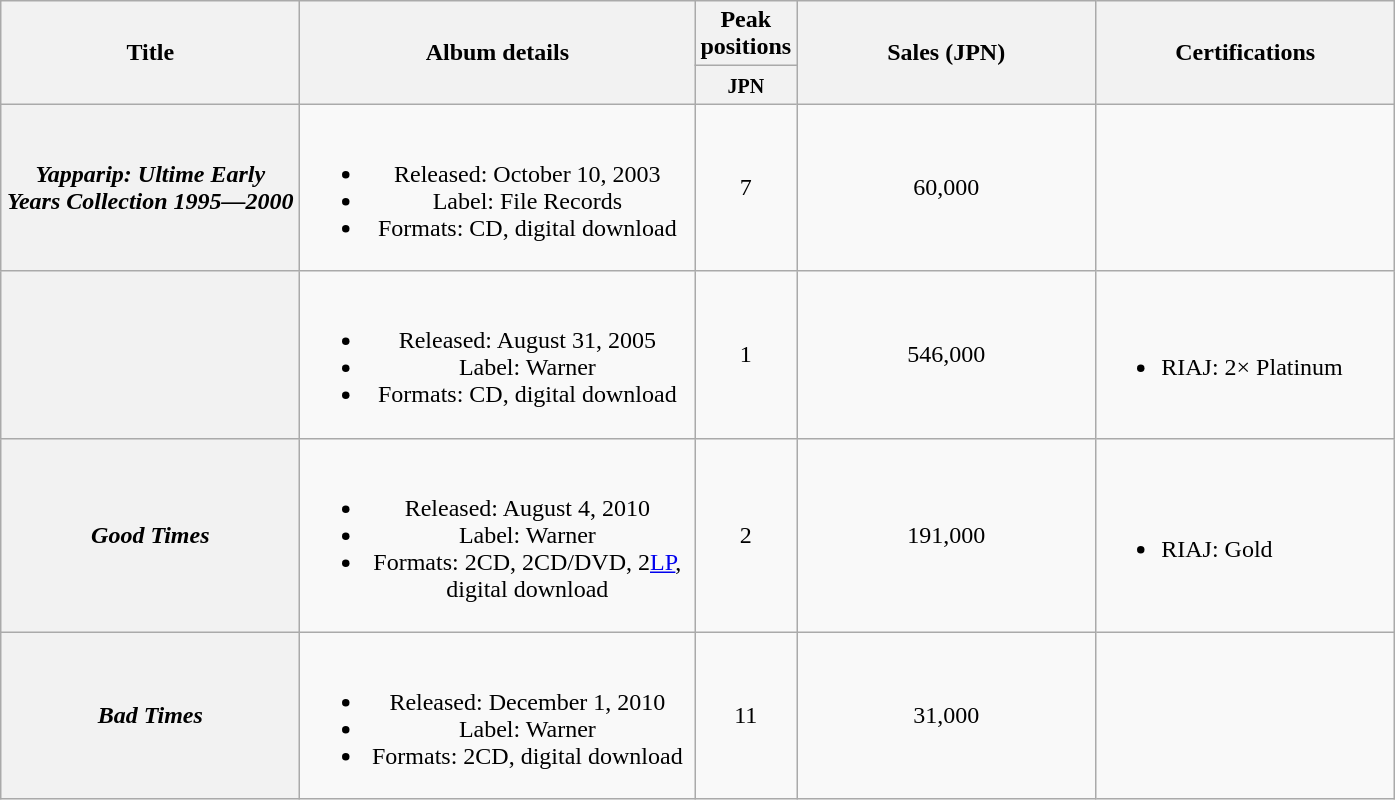<table class="wikitable plainrowheaders" style="text-align:center;">
<tr>
<th style="width:12em;" rowspan="2">Title</th>
<th style="width:16em;" rowspan="2">Album details</th>
<th colspan="1">Peak positions</th>
<th style="width:12em;" rowspan="2">Sales (JPN)</th>
<th style="width:12em;" rowspan="2">Certifications</th>
</tr>
<tr>
<th style="width:2.5em;"><small>JPN</small><br></th>
</tr>
<tr>
<th scope="row"><em>Yapparip: Ultime Early Years Collection 1995—2000</em></th>
<td><br><ul><li>Released: October 10, 2003 </li><li>Label: File Records</li><li>Formats: CD, digital download</li></ul></td>
<td>7</td>
<td>60,000</td>
<td align="left"></td>
</tr>
<tr>
<th scope="row"></th>
<td><br><ul><li>Released: August 31, 2005 </li><li>Label: Warner</li><li>Formats: CD, digital download</li></ul></td>
<td>1</td>
<td>546,000</td>
<td align="left"><br><ul><li>RIAJ: 2× Platinum</li></ul></td>
</tr>
<tr>
<th scope="row"><em>Good Times</em></th>
<td><br><ul><li>Released: August 4, 2010 </li><li>Label: Warner</li><li>Formats: 2CD, 2CD/DVD, 2<a href='#'>LP</a>, digital download</li></ul></td>
<td>2</td>
<td>191,000</td>
<td align="left"><br><ul><li>RIAJ: Gold</li></ul></td>
</tr>
<tr>
<th scope="row"><em>Bad Times</em></th>
<td><br><ul><li>Released: December 1, 2010 </li><li>Label: Warner</li><li>Formats: 2CD, digital download</li></ul></td>
<td>11</td>
<td>31,000</td>
<td align="left"></td>
</tr>
</table>
